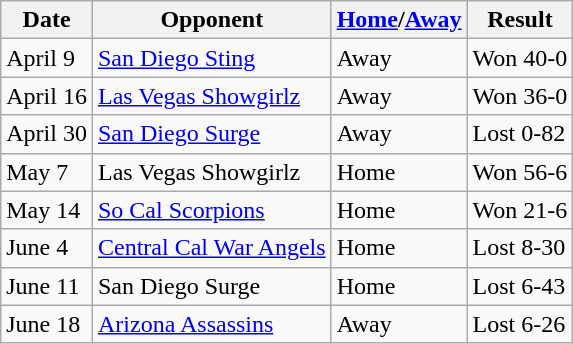<table class="wikitable">
<tr>
<th>Date</th>
<th>Opponent</th>
<th><a href='#'>Home</a>/<a href='#'>Away</a></th>
<th>Result</th>
</tr>
<tr>
<td>April 9</td>
<td><a href='#'>San Diego Sting</a></td>
<td>Away</td>
<td>Won 40-0</td>
</tr>
<tr>
<td>April 16</td>
<td><a href='#'>Las Vegas Showgirlz</a></td>
<td>Away</td>
<td>Won 36-0</td>
</tr>
<tr>
<td>April 30</td>
<td><a href='#'>San Diego Surge</a></td>
<td>Away</td>
<td>Lost 0-82</td>
</tr>
<tr>
<td>May 7</td>
<td>Las Vegas Showgirlz</td>
<td>Home</td>
<td>Won 56-6</td>
</tr>
<tr>
<td>May 14</td>
<td><a href='#'>So Cal Scorpions</a></td>
<td>Home</td>
<td>Won 21-6</td>
</tr>
<tr>
<td>June 4</td>
<td><a href='#'>Central Cal War Angels</a></td>
<td>Home</td>
<td>Lost 8-30</td>
</tr>
<tr>
<td>June 11</td>
<td>San Diego Surge</td>
<td>Home</td>
<td>Lost 6-43</td>
</tr>
<tr>
<td>June 18</td>
<td><a href='#'>Arizona Assassins</a></td>
<td>Away</td>
<td>Lost 6-26</td>
</tr>
</table>
